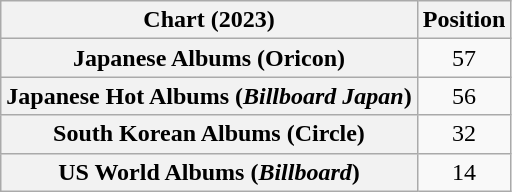<table class="wikitable sortable plainrowheaders" style="text-align:center">
<tr>
<th scope="col">Chart (2023)</th>
<th scope="col">Position</th>
</tr>
<tr>
<th scope="row">Japanese Albums (Oricon)</th>
<td>57</td>
</tr>
<tr>
<th scope="row">Japanese Hot Albums (<em>Billboard Japan</em>)</th>
<td>56</td>
</tr>
<tr>
<th scope="row">South Korean Albums (Circle)</th>
<td>32</td>
</tr>
<tr>
<th scope="row">US World Albums (<em>Billboard</em>)</th>
<td>14</td>
</tr>
</table>
